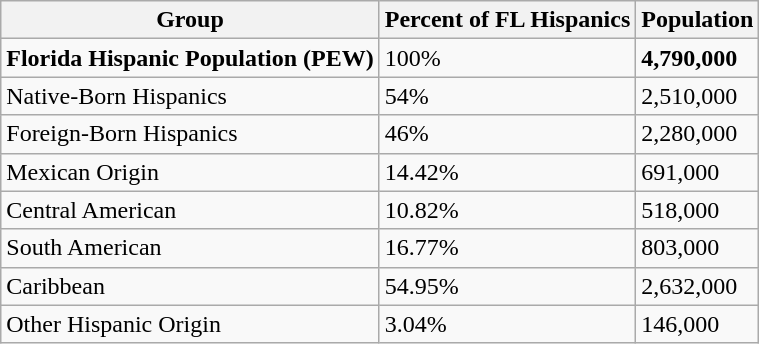<table class="wikitable">
<tr>
<th>Group</th>
<th>Percent of FL Hispanics</th>
<th>Population</th>
</tr>
<tr>
<td><strong>Florida Hispanic Population (PEW)</strong></td>
<td>100%</td>
<td><strong>4,790,000</strong></td>
</tr>
<tr>
<td>Native-Born Hispanics</td>
<td>54%</td>
<td>2,510,000</td>
</tr>
<tr>
<td>Foreign-Born Hispanics</td>
<td>46%</td>
<td>2,280,000</td>
</tr>
<tr>
<td>Mexican Origin</td>
<td>14.42%</td>
<td>691,000</td>
</tr>
<tr>
<td>Central American</td>
<td>10.82%</td>
<td>518,000</td>
</tr>
<tr>
<td>South American</td>
<td>16.77%</td>
<td>803,000</td>
</tr>
<tr>
<td>Caribbean</td>
<td>54.95%</td>
<td>2,632,000</td>
</tr>
<tr>
<td>Other Hispanic Origin</td>
<td>3.04%</td>
<td>146,000</td>
</tr>
</table>
